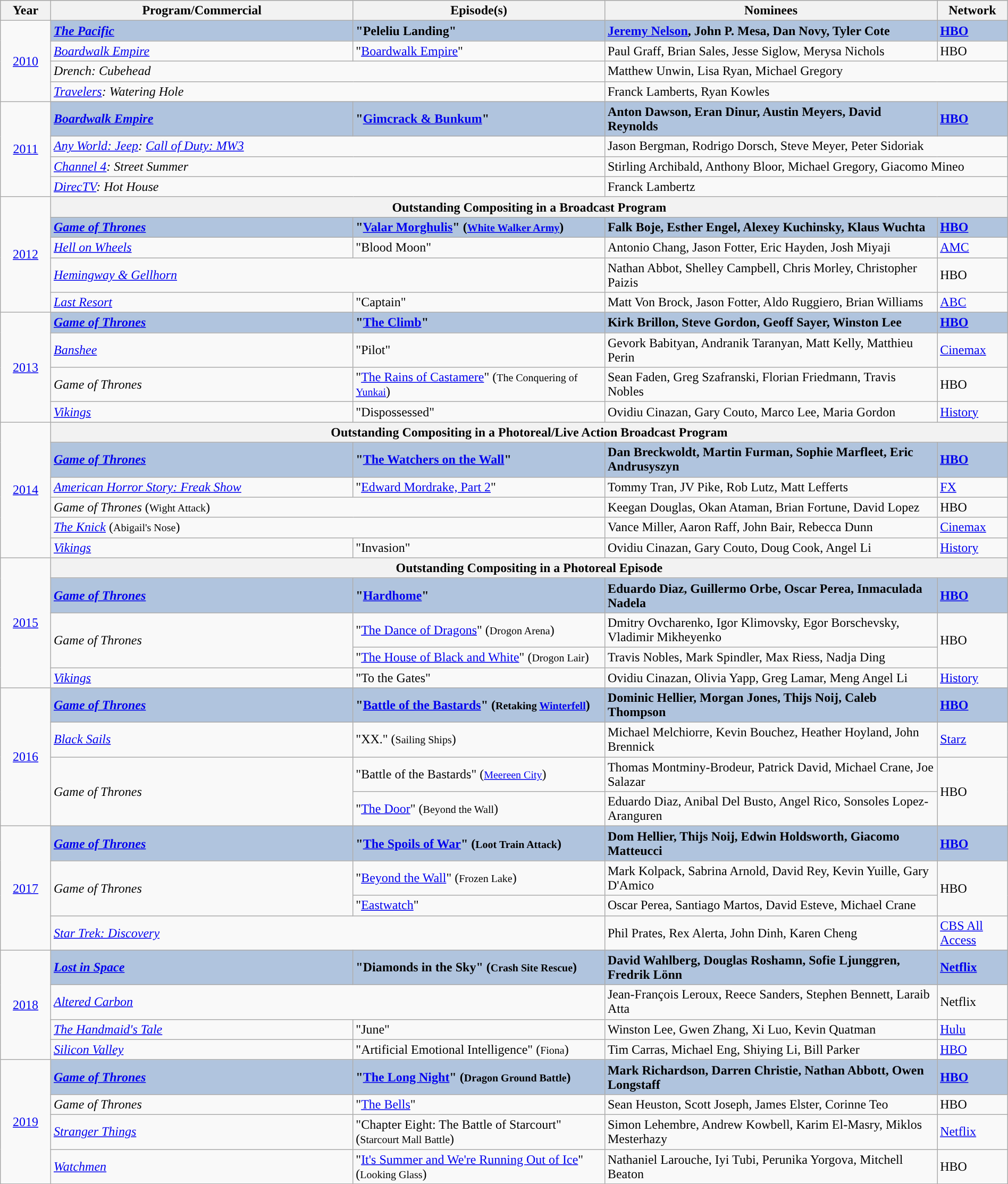<table class="wikitable" style="width:100%">
<tr bgcolor="#bebebe">
<th width="5%">Year</th>
<th width="30%">Program/Commercial</th>
<th width="25%">Episode(s)</th>
<th width="33%">Nominees</th>
<th width="8%">Network</th>
</tr>
<tr>
<td rowspan="4" style="text-align:center;"><a href='#'>2010</a><br></td>
<td style="background:#B0C4DE;"><strong><em><a href='#'>The Pacific</a></em></strong></td>
<td style="background:#B0C4DE;"><strong>"Peleliu Landing"</strong></td>
<td style="background:#B0C4DE;"><strong><a href='#'>Jeremy Nelson</a>, John P. Mesa, Dan Novy, Tyler Cote</strong></td>
<td style="background:#B0C4DE;"><strong><a href='#'>HBO</a></strong></td>
</tr>
<tr>
<td><em><a href='#'>Boardwalk Empire</a></em></td>
<td>"<a href='#'>Boardwalk Empire</a>"</td>
<td>Paul Graff, Brian Sales, Jesse Siglow, Merysa Nichols</td>
<td>HBO</td>
</tr>
<tr>
<td colspan="2"><em>Drench: Cubehead</em></td>
<td colspan="2">Matthew Unwin, Lisa Ryan, Michael Gregory</td>
</tr>
<tr>
<td colspan="2"><em><a href='#'>Travelers</a>: Watering Hole</em></td>
<td colspan="2">Franck Lamberts, Ryan Kowles</td>
</tr>
<tr>
<td rowspan="4" style="text-align:center;"><a href='#'>2011</a><br></td>
<td style="background:#B0C4DE;"><strong><em><a href='#'>Boardwalk Empire</a></em></strong></td>
<td style="background:#B0C4DE;"><strong>"<a href='#'>Gimcrack & Bunkum</a>"</strong></td>
<td style="background:#B0C4DE;"><strong>Anton Dawson, Eran Dinur, Austin Meyers, David Reynolds</strong></td>
<td style="background:#B0C4DE;"><strong><a href='#'>HBO</a></strong></td>
</tr>
<tr>
<td colspan="2"><em><a href='#'>Any World: Jeep</a>: <a href='#'>Call of Duty: MW3</a></em></td>
<td colspan="2">Jason Bergman, Rodrigo Dorsch, Steve Meyer, Peter Sidoriak</td>
</tr>
<tr>
<td colspan="2"><em><a href='#'>Channel 4</a>: Street Summer</em></td>
<td colspan="2">Stirling Archibald, Anthony Bloor, Michael Gregory, Giacomo Mineo</td>
</tr>
<tr>
<td colspan="2"><em><a href='#'>DirecTV</a>: Hot House</em></td>
<td colspan="2">Franck Lambertz</td>
</tr>
<tr>
<td rowspan="5" style="text-align:center;"><a href='#'>2012</a><br></td>
<th colspan="4">Outstanding Compositing in a Broadcast Program</th>
</tr>
<tr>
<td style="background:#B0C4DE;"><strong><em><a href='#'>Game of Thrones</a></em></strong></td>
<td style="background:#B0C4DE;"><strong>"<a href='#'>Valar Morghulis</a>" (<small><a href='#'>White Walker Army</a></small>)</strong></td>
<td style="background:#B0C4DE;"><strong>Falk Boje, Esther Engel, Alexey Kuchinsky, Klaus Wuchta</strong></td>
<td style="background:#B0C4DE;"><strong><a href='#'>HBO</a></strong></td>
</tr>
<tr>
<td><em><a href='#'>Hell on Wheels</a></em></td>
<td>"Blood Moon"</td>
<td>Antonio Chang, Jason Fotter, Eric Hayden, Josh Miyaji</td>
<td><a href='#'>AMC</a></td>
</tr>
<tr>
<td colspan="2'"><em><a href='#'>Hemingway & Gellhorn</a></em></td>
<td>Nathan Abbot, Shelley Campbell, Chris Morley, Christopher Paizis</td>
<td>HBO</td>
</tr>
<tr>
<td><em><a href='#'>Last Resort</a></em></td>
<td>"Captain"</td>
<td>Matt Von Brock, Jason Fotter, Aldo Ruggiero, Brian Williams</td>
<td><a href='#'>ABC</a></td>
</tr>
<tr>
<td rowspan="4" style="text-align:center;"><a href='#'>2013</a><br></td>
<td style="background:#B0C4DE;"><strong><em><a href='#'>Game of Thrones</a></em></strong></td>
<td style="background:#B0C4DE;"><strong>"<a href='#'>The Climb</a>"</strong></td>
<td style="background:#B0C4DE;"><strong>Kirk Brillon, Steve Gordon, Geoff Sayer, Winston Lee</strong></td>
<td style="background:#B0C4DE;"><strong><a href='#'>HBO</a></strong></td>
</tr>
<tr>
<td><em><a href='#'>Banshee</a></em></td>
<td>"Pilot"</td>
<td>Gevork Babityan, Andranik Taranyan, Matt Kelly, Matthieu Perin</td>
<td><a href='#'>Cinemax</a></td>
</tr>
<tr>
<td><em>Game of Thrones</em></td>
<td>"<a href='#'>The Rains of Castamere</a>" (<small>The Conquering of <a href='#'>Yunkai</a></small>)</td>
<td>Sean Faden, Greg Szafranski, Florian Friedmann, Travis Nobles</td>
<td>HBO</td>
</tr>
<tr>
<td><em><a href='#'>Vikings</a></em></td>
<td>"Dispossessed"</td>
<td>Ovidiu Cinazan, Gary Couto, Marco Lee, Maria Gordon</td>
<td><a href='#'>History</a></td>
</tr>
<tr>
<td rowspan="6" style="text-align:center;"><a href='#'>2014</a><br></td>
<th colspan="4">Outstanding Compositing in a Photoreal/Live Action Broadcast Program</th>
</tr>
<tr>
<td style="background:#B0C4DE;"><strong><em><a href='#'>Game of Thrones</a></em></strong></td>
<td style="background:#B0C4DE;"><strong>"<a href='#'>The Watchers on the Wall</a>"</strong></td>
<td style="background:#B0C4DE;"><strong>Dan Breckwoldt, Martin Furman, Sophie Marfleet, Eric Andrusyszyn</strong></td>
<td style="background:#B0C4DE;"><strong><a href='#'>HBO</a></strong></td>
</tr>
<tr>
<td><em><a href='#'>American Horror Story: Freak Show</a></em></td>
<td>"<a href='#'>Edward Mordrake, Part 2</a>"</td>
<td>Tommy Tran, JV Pike, Rob Lutz, Matt Lefferts</td>
<td><a href='#'>FX</a></td>
</tr>
<tr>
<td colspan="2"><em>Game of Thrones</em> (<small>Wight Attack</small>)</td>
<td>Keegan Douglas, Okan Ataman, Brian Fortune, David Lopez</td>
<td>HBO</td>
</tr>
<tr>
<td colspan="2'"><em><a href='#'>The Knick</a></em> (<small>Abigail's Nose</small>)</td>
<td>Vance Miller, Aaron Raff, John Bair, Rebecca Dunn</td>
<td><a href='#'>Cinemax</a></td>
</tr>
<tr>
<td><em><a href='#'>Vikings</a></em></td>
<td>"Invasion"</td>
<td>Ovidiu Cinazan, Gary Couto, Doug Cook, Angel Li</td>
<td><a href='#'>History</a></td>
</tr>
<tr>
<td rowspan="5" style="text-align:center;"><a href='#'>2015</a><br></td>
<th colspan="4">Outstanding Compositing in a Photoreal Episode</th>
</tr>
<tr>
<td style="background:#B0C4DE;"><strong><em><a href='#'>Game of Thrones</a></em></strong></td>
<td style="background:#B0C4DE;"><strong>"<a href='#'>Hardhome</a>"</strong></td>
<td style="background:#B0C4DE;"><strong>Eduardo Diaz, Guillermo Orbe, Oscar Perea, Inmaculada Nadela</strong></td>
<td style="background:#B0C4DE;"><strong><a href='#'>HBO</a></strong></td>
</tr>
<tr>
<td rowspan="2"><em>Game of Thrones</em></td>
<td>"<a href='#'>The Dance of Dragons</a>" (<small>Drogon Arena</small>)</td>
<td>Dmitry Ovcharenko, Igor Klimovsky, Egor Borschevsky, Vladimir Mikheyenko</td>
<td rowspan="2">HBO</td>
</tr>
<tr>
<td>"<a href='#'>The House of Black and White</a>" (<small>Drogon Lair</small>)</td>
<td>Travis Nobles, Mark Spindler, Max Riess, Nadja Ding</td>
</tr>
<tr>
<td><em><a href='#'>Vikings</a></em></td>
<td>"To the Gates"</td>
<td>Ovidiu Cinazan, Olivia Yapp, Greg Lamar, Meng Angel Li</td>
<td><a href='#'>History</a></td>
</tr>
<tr>
<td rowspan="4" style="text-align:center;"><a href='#'>2016</a><br></td>
<td style="background:#B0C4DE;"><strong><em><a href='#'>Game of Thrones</a></em></strong></td>
<td style="background:#B0C4DE;"><strong>"<a href='#'>Battle of the Bastards</a>" (<small>Retaking <a href='#'>Winterfell</a></small>)</strong></td>
<td style="background:#B0C4DE;"><strong>Dominic Hellier, Morgan Jones, Thijs Noij, Caleb Thompson</strong></td>
<td style="background:#B0C4DE;"><strong><a href='#'>HBO</a></strong></td>
</tr>
<tr>
<td><em><a href='#'>Black Sails</a></em></td>
<td>"XX." (<small>Sailing Ships</small>)</td>
<td>Michael Melchiorre, Kevin Bouchez, Heather Hoyland, John Brennick</td>
<td><a href='#'>Starz</a></td>
</tr>
<tr>
<td rowspan="2"><em>Game of Thrones</em></td>
<td>"Battle of the Bastards" (<small><a href='#'>Meereen City</a></small>)</td>
<td>Thomas Montminy-Brodeur, Patrick David, Michael Crane, Joe Salazar</td>
<td rowspan="2">HBO</td>
</tr>
<tr>
<td>"<a href='#'>The Door</a>" (<small>Beyond the Wall</small>)</td>
<td>Eduardo Diaz, Anibal Del Busto, Angel Rico, Sonsoles Lopez-Aranguren</td>
</tr>
<tr>
<td rowspan="4" style="text-align:center;"><a href='#'>2017</a><br></td>
<td style="background:#B0C4DE;"><strong><em><a href='#'>Game of Thrones</a></em></strong></td>
<td style="background:#B0C4DE;"><strong>"<a href='#'>The Spoils of War</a>" (<small>Loot Train Attack</small>)</strong></td>
<td style="background:#B0C4DE;"><strong>Dom Hellier, Thijs Noij, Edwin Holdsworth, Giacomo Matteucci</strong></td>
<td style="background:#B0C4DE;"><strong><a href='#'>HBO</a></strong></td>
</tr>
<tr>
<td rowspan="2"><em>Game of Thrones</em></td>
<td>"<a href='#'>Beyond the Wall</a>" (<small>Frozen Lake</small>)</td>
<td>Mark Kolpack, Sabrina Arnold, David Rey, Kevin Yuille, Gary D'Amico</td>
<td rowspan="2">HBO</td>
</tr>
<tr>
<td>"<a href='#'>Eastwatch</a>"</td>
<td>Oscar Perea, Santiago Martos, David Esteve, Michael Crane</td>
</tr>
<tr>
<td colspan="2"><em><a href='#'>Star Trek: Discovery</a></em></td>
<td>Phil Prates, Rex Alerta, John Dinh, Karen Cheng</td>
<td><a href='#'>CBS All Access</a></td>
</tr>
<tr>
<td rowspan="4" style="text-align:center;"><a href='#'>2018</a><br></td>
<td style="background:#B0C4DE;"><strong><em><a href='#'>Lost in Space</a></em></strong></td>
<td style="background:#B0C4DE;"><strong>"Diamonds in the Sky" (<small>Crash Site Rescue</small>)</strong></td>
<td style="background:#B0C4DE;"><strong>David Wahlberg, Douglas Roshamn, Sofie Ljunggren, Fredrik Lönn</strong></td>
<td style="background:#B0C4DE;"><strong><a href='#'>Netflix</a></strong></td>
</tr>
<tr>
<td colspan="2"><em><a href='#'>Altered Carbon</a></em></td>
<td>Jean-François Leroux, Reece Sanders, Stephen Bennett, Laraib Atta</td>
<td>Netflix</td>
</tr>
<tr>
<td><em><a href='#'>The Handmaid's Tale</a></em></td>
<td>"June"</td>
<td>Winston Lee, Gwen Zhang, Xi Luo, Kevin Quatman</td>
<td><a href='#'>Hulu</a></td>
</tr>
<tr>
<td><em><a href='#'>Silicon Valley</a></em></td>
<td>"Artificial Emotional Intelligence" (<small>Fiona</small>)</td>
<td>Tim Carras, Michael Eng, Shiying Li, Bill Parker</td>
<td><a href='#'>HBO</a></td>
</tr>
<tr>
<td rowspan="6" style="text-align:center;"><a href='#'>2019</a><br></td>
<td style="background:#B0C4DE;"><strong><em><a href='#'>Game of Thrones</a></em></strong></td>
<td style="background:#B0C4DE;"><strong>"<a href='#'>The Long Night</a>" (<small>Dragon Ground Battle</small>)</strong></td>
<td style="background:#B0C4DE;"><strong>Mark Richardson, Darren Christie, Nathan Abbott, Owen Longstaff</strong></td>
<td style="background:#B0C4DE;"><strong><a href='#'>HBO</a></strong></td>
</tr>
<tr>
<td><em>Game of Thrones</em></td>
<td>"<a href='#'>The Bells</a>"</td>
<td>Sean Heuston, Scott Joseph, James Elster, Corinne Teo</td>
<td>HBO</td>
</tr>
<tr>
<td><em><a href='#'>Stranger Things</a></em></td>
<td>"Chapter Eight: The Battle of Starcourt" (<small>Starcourt Mall Battle</small>)</td>
<td>Simon Lehembre, Andrew Kowbell, Karim El-Masry, Miklos Mesterhazy</td>
<td><a href='#'>Netflix</a></td>
</tr>
<tr>
<td><em><a href='#'>Watchmen</a></em></td>
<td>"<a href='#'>It's Summer and We're Running Out of Ice</a>" (<small>Looking Glass</small>)</td>
<td>Nathaniel Larouche, Iyi Tubi, Perunika Yorgova, Mitchell Beaton</td>
<td>HBO</td>
</tr>
</table>
